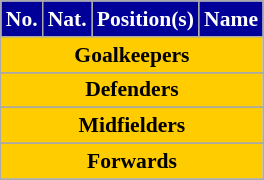<table class="wikitable" style="text-align: left; font-size:90%">
<tr>
<th style="background:#000099; color:white;">No.</th>
<th style="background:#000099; color:white;">Nat.</th>
<th style="background:#000099; color:white;">Position(s)</th>
<th style="background:#000099; color:white;">Name</th>
</tr>
<tr>
<th colspan="4" style="background:#FFCC00;">Goalkeepers</th>
</tr>
<tr>
</tr>
<tr>
</tr>
<tr>
</tr>
<tr>
<th colspan="4" style="background:#FFCC00; text-align:center;">Defenders</th>
</tr>
<tr>
</tr>
<tr>
</tr>
<tr>
</tr>
<tr>
</tr>
<tr>
</tr>
<tr>
</tr>
<tr>
</tr>
<tr>
</tr>
<tr>
<th colspan="4" style="background:#FFCC00; text-align:center;">Midfielders</th>
</tr>
<tr>
</tr>
<tr>
</tr>
<tr>
</tr>
<tr>
</tr>
<tr>
</tr>
<tr>
</tr>
<tr>
</tr>
<tr>
</tr>
<tr>
<th colspan="4" style="background:#FFCC00; text-align:center;">Forwards</th>
</tr>
<tr>
</tr>
<tr>
</tr>
<tr>
</tr>
<tr>
</tr>
<tr>
</tr>
</table>
